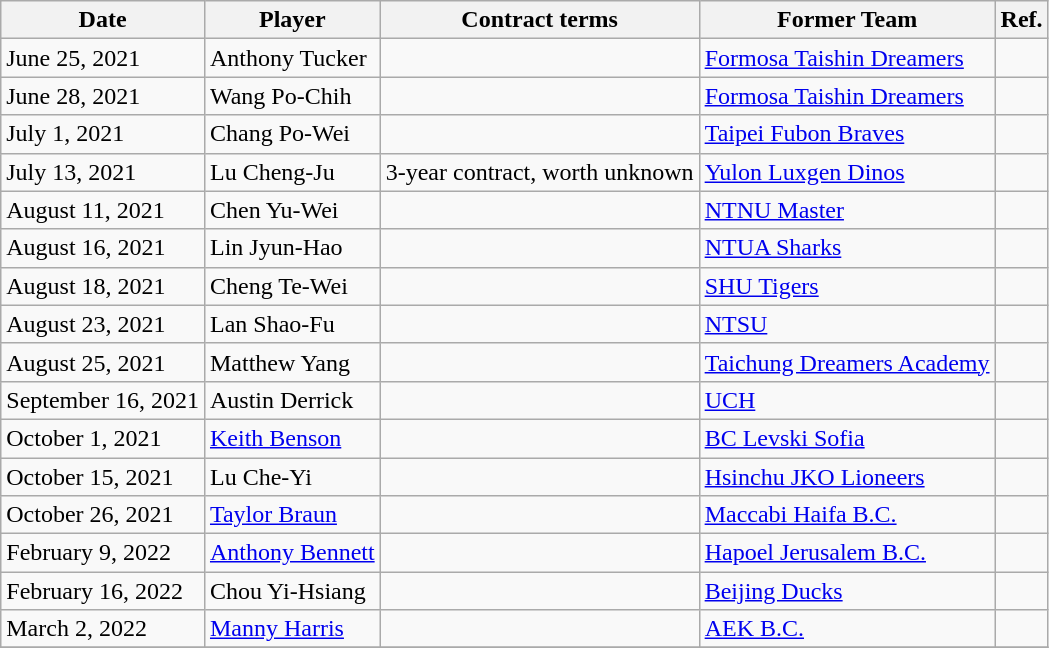<table class="wikitable">
<tr>
<th>Date</th>
<th>Player</th>
<th>Contract terms</th>
<th>Former Team</th>
<th>Ref.</th>
</tr>
<tr>
<td>June 25, 2021</td>
<td>Anthony Tucker</td>
<td></td>
<td><a href='#'>Formosa Taishin Dreamers</a></td>
<td></td>
</tr>
<tr>
<td>June 28, 2021</td>
<td>Wang Po-Chih</td>
<td></td>
<td><a href='#'>Formosa Taishin Dreamers</a></td>
<td></td>
</tr>
<tr>
<td>July 1, 2021</td>
<td>Chang Po-Wei</td>
<td></td>
<td><a href='#'>Taipei Fubon Braves</a></td>
<td></td>
</tr>
<tr>
<td>July 13, 2021</td>
<td>Lu Cheng-Ju</td>
<td>3-year contract, worth unknown</td>
<td><a href='#'>Yulon Luxgen Dinos</a></td>
<td></td>
</tr>
<tr>
<td>August 11, 2021</td>
<td>Chen Yu-Wei</td>
<td></td>
<td><a href='#'>NTNU Master</a></td>
<td></td>
</tr>
<tr>
<td>August 16, 2021</td>
<td>Lin Jyun-Hao</td>
<td></td>
<td><a href='#'>NTUA Sharks</a></td>
<td></td>
</tr>
<tr>
<td>August 18, 2021</td>
<td>Cheng Te-Wei</td>
<td></td>
<td><a href='#'>SHU Tigers</a></td>
<td></td>
</tr>
<tr>
<td>August 23, 2021</td>
<td>Lan Shao-Fu</td>
<td></td>
<td><a href='#'>NTSU</a></td>
<td></td>
</tr>
<tr>
<td>August 25, 2021</td>
<td>Matthew Yang</td>
<td></td>
<td><a href='#'>Taichung Dreamers Academy</a></td>
<td></td>
</tr>
<tr>
<td>September 16, 2021</td>
<td>Austin Derrick</td>
<td></td>
<td><a href='#'>UCH</a></td>
<td></td>
</tr>
<tr>
<td>October 1, 2021</td>
<td><a href='#'>Keith Benson</a></td>
<td></td>
<td><a href='#'>BC Levski Sofia</a></td>
<td></td>
</tr>
<tr>
<td>October 15, 2021</td>
<td>Lu Che-Yi</td>
<td></td>
<td><a href='#'>Hsinchu JKO Lioneers</a></td>
<td></td>
</tr>
<tr>
<td>October 26, 2021</td>
<td><a href='#'>Taylor Braun</a></td>
<td></td>
<td><a href='#'>Maccabi Haifa B.C.</a></td>
<td></td>
</tr>
<tr>
<td>February 9, 2022</td>
<td><a href='#'>Anthony Bennett</a></td>
<td></td>
<td><a href='#'>Hapoel Jerusalem B.C.</a></td>
<td></td>
</tr>
<tr>
<td>February 16, 2022</td>
<td>Chou Yi-Hsiang</td>
<td></td>
<td><a href='#'>Beijing Ducks</a></td>
<td></td>
</tr>
<tr>
<td>March 2, 2022</td>
<td><a href='#'>Manny Harris</a></td>
<td></td>
<td><a href='#'>AEK B.C.</a></td>
<td></td>
</tr>
<tr>
</tr>
</table>
